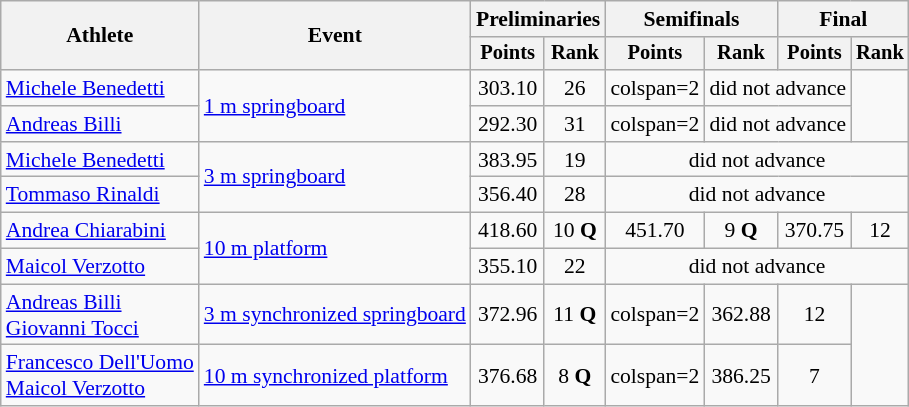<table class=wikitable style="font-size:90%;">
<tr>
<th rowspan="2">Athlete</th>
<th rowspan="2">Event</th>
<th colspan="2">Preliminaries</th>
<th colspan="2">Semifinals</th>
<th colspan="2">Final</th>
</tr>
<tr style="font-size:95%">
<th>Points</th>
<th>Rank</th>
<th>Points</th>
<th>Rank</th>
<th>Points</th>
<th>Rank</th>
</tr>
<tr align=center>
<td align=left><a href='#'>Michele Benedetti</a></td>
<td align=left rowspan=2><a href='#'>1 m springboard</a></td>
<td>303.10</td>
<td>26</td>
<td>colspan=2 </td>
<td colspan=2>did not advance</td>
</tr>
<tr align=center>
<td align=left><a href='#'>Andreas Billi</a></td>
<td>292.30</td>
<td>31</td>
<td>colspan=2 </td>
<td colspan=2>did not advance</td>
</tr>
<tr align=center>
<td align=left><a href='#'>Michele Benedetti</a></td>
<td align=left rowspan=2><a href='#'>3 m springboard</a></td>
<td>383.95</td>
<td>19</td>
<td colspan=4>did not advance</td>
</tr>
<tr align=center>
<td align=left><a href='#'>Tommaso Rinaldi</a></td>
<td>356.40</td>
<td>28</td>
<td colspan=4>did not advance</td>
</tr>
<tr align=center>
<td align=left><a href='#'>Andrea Chiarabini</a></td>
<td align=left rowspan=2><a href='#'>10 m platform</a></td>
<td>418.60</td>
<td>10 <strong>Q</strong></td>
<td>451.70</td>
<td>9 <strong>Q</strong></td>
<td>370.75</td>
<td>12</td>
</tr>
<tr align=center>
<td align=left><a href='#'>Maicol Verzotto</a></td>
<td>355.10</td>
<td>22</td>
<td colspan=4>did not advance</td>
</tr>
<tr align=center>
<td align=left><a href='#'>Andreas Billi</a><br><a href='#'>Giovanni Tocci</a></td>
<td align=left><a href='#'>3 m synchronized springboard</a></td>
<td>372.96</td>
<td>11 <strong>Q</strong></td>
<td>colspan=2 </td>
<td>362.88</td>
<td>12</td>
</tr>
<tr align=center>
<td align=left><a href='#'>Francesco Dell'Uomo</a><br><a href='#'>Maicol Verzotto</a></td>
<td align=left><a href='#'>10 m synchronized platform</a></td>
<td>376.68</td>
<td>8 <strong>Q</strong></td>
<td>colspan=2 </td>
<td>386.25</td>
<td>7</td>
</tr>
</table>
